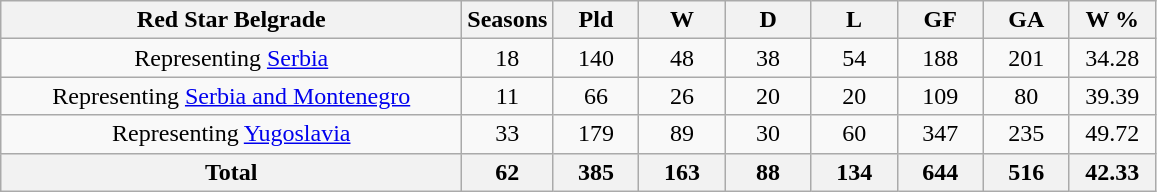<table class="wikitable" border="1" 1>
<tr>
<th style="width:300px;">Red Star Belgrade</th>
<th style="width:50px;">Seasons</th>
<th style="width:50px;">Pld</th>
<th style="width:50px;">W</th>
<th style="width:50px;">D</th>
<th style="width:50px;">L</th>
<th style="width:50px;">GF</th>
<th style="width:50px;">GA</th>
<th style="width:50px;">W %</th>
</tr>
<tr style="text-align:center;">
<td>Representing  <a href='#'>Serbia</a></td>
<td>18</td>
<td>140</td>
<td>48</td>
<td>38</td>
<td>54</td>
<td>188</td>
<td>201</td>
<td>34.28</td>
</tr>
<tr style="text-align:center;">
<td>Representing  <a href='#'>Serbia and Montenegro</a></td>
<td>11</td>
<td>66</td>
<td>26</td>
<td>20</td>
<td>20</td>
<td>109</td>
<td>80</td>
<td>39.39</td>
</tr>
<tr style="text-align:center;">
<td>Representing  <a href='#'>Yugoslavia</a></td>
<td>33</td>
<td>179</td>
<td>89</td>
<td>30</td>
<td>60</td>
<td>347</td>
<td>235</td>
<td>49.72</td>
</tr>
<tr style="text-align:center;">
<th><strong>Total</strong></th>
<th><strong>62</strong></th>
<th><strong>385</strong></th>
<th><strong>163</strong></th>
<th><strong>88</strong></th>
<th><strong>134</strong></th>
<th><strong>644</strong></th>
<th><strong>516</strong></th>
<th><strong>42.33</strong></th>
</tr>
</table>
